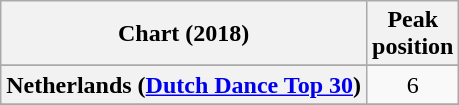<table class="wikitable sortable plainrowheaders" style="text-align:center">
<tr>
<th>Chart (2018)</th>
<th>Peak<br>position</th>
</tr>
<tr>
</tr>
<tr>
</tr>
<tr>
</tr>
<tr>
</tr>
<tr>
</tr>
<tr>
<th scope="row">Netherlands (<a href='#'>Dutch Dance Top 30</a>)</th>
<td>6</td>
</tr>
<tr>
</tr>
<tr>
</tr>
</table>
